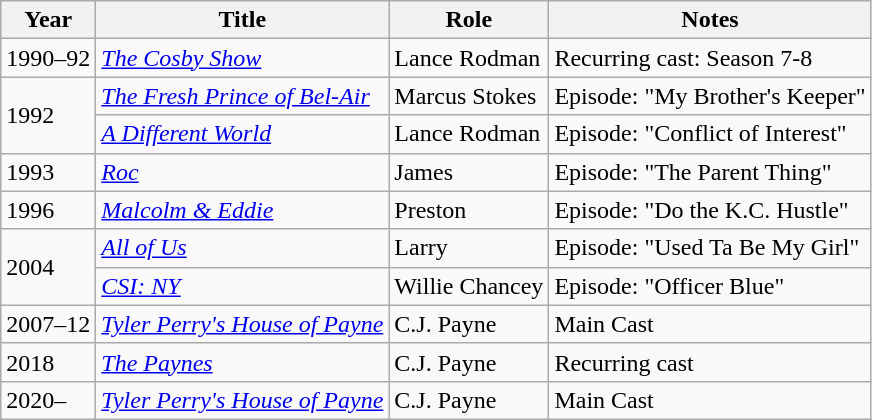<table class="wikitable sortable">
<tr>
<th>Year</th>
<th>Title</th>
<th>Role</th>
<th>Notes</th>
</tr>
<tr>
<td>1990–92</td>
<td><em><a href='#'>The Cosby Show</a></em></td>
<td>Lance Rodman</td>
<td>Recurring cast: Season 7-8</td>
</tr>
<tr>
<td rowspan="2">1992</td>
<td><em><a href='#'>The Fresh Prince of Bel-Air</a></em></td>
<td>Marcus Stokes</td>
<td>Episode: "My Brother's Keeper"</td>
</tr>
<tr>
<td><em><a href='#'>A Different World</a></em></td>
<td>Lance Rodman</td>
<td>Episode: "Conflict of Interest"</td>
</tr>
<tr>
<td>1993</td>
<td><em><a href='#'>Roc</a></em></td>
<td>James</td>
<td>Episode: "The Parent Thing"</td>
</tr>
<tr>
<td>1996</td>
<td><em><a href='#'>Malcolm & Eddie</a></em></td>
<td>Preston</td>
<td>Episode: "Do the K.C. Hustle"</td>
</tr>
<tr>
<td rowspan="2">2004</td>
<td><em><a href='#'>All of Us</a></em></td>
<td>Larry</td>
<td>Episode: "Used Ta Be My Girl"</td>
</tr>
<tr>
<td><em><a href='#'>CSI: NY</a></em></td>
<td>Willie Chancey</td>
<td>Episode: "Officer Blue"</td>
</tr>
<tr>
<td>2007–12</td>
<td><em><a href='#'>Tyler Perry's House of Payne</a></em></td>
<td>C.J. Payne</td>
<td>Main Cast</td>
</tr>
<tr>
<td>2018</td>
<td><em><a href='#'>The Paynes</a></em></td>
<td>C.J. Payne</td>
<td>Recurring cast</td>
</tr>
<tr>
<td>2020–</td>
<td><em><a href='#'>Tyler Perry's House of Payne</a></em></td>
<td>C.J. Payne</td>
<td>Main Cast</td>
</tr>
</table>
